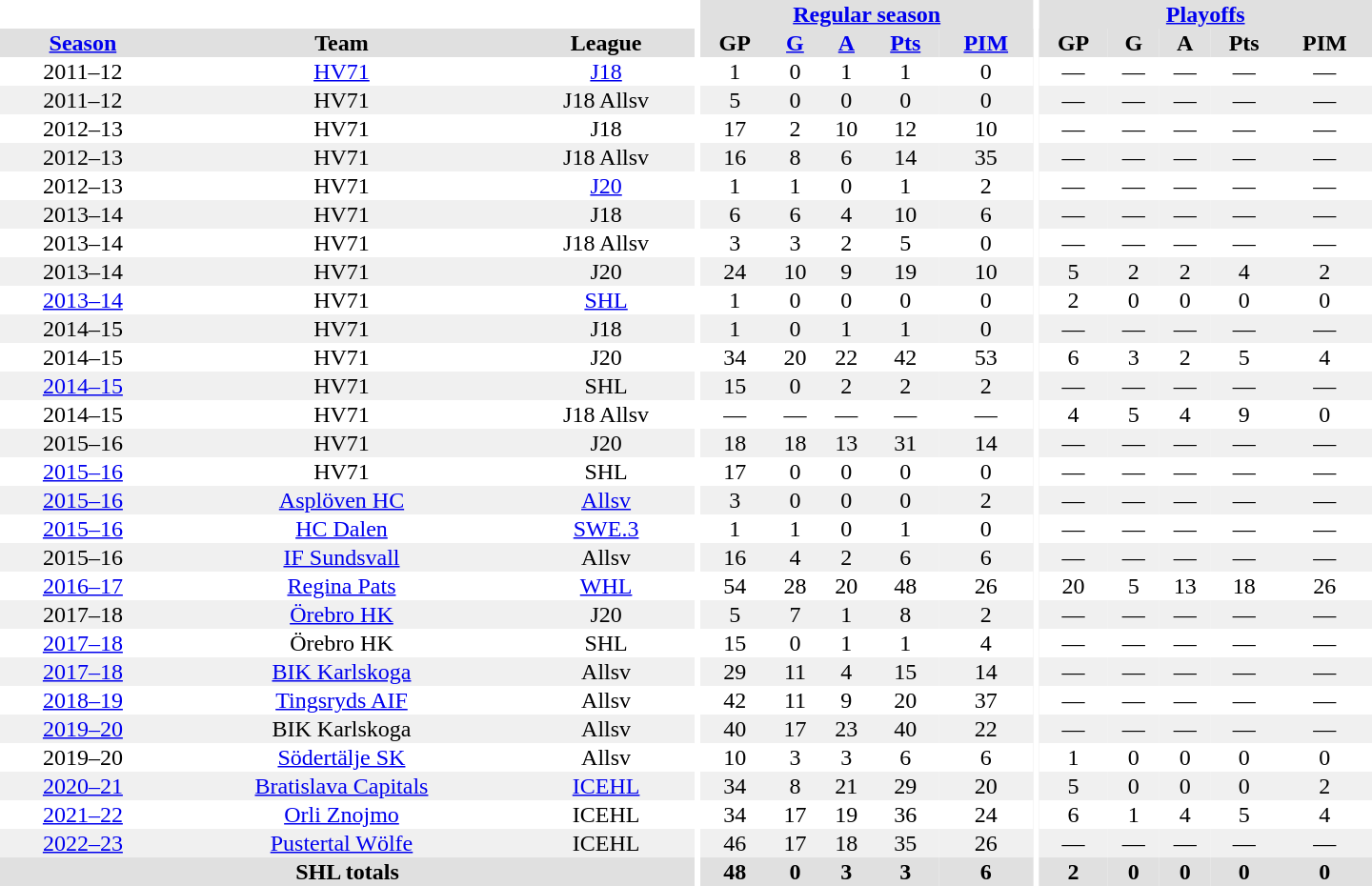<table border="0" cellpadding="1" cellspacing="0" style="text-align:center; width:60em">
<tr bgcolor="#e0e0e0">
<th colspan="3" bgcolor="#ffffff"></th>
<th rowspan="99" bgcolor="#ffffff"></th>
<th colspan="5"><a href='#'>Regular season</a></th>
<th rowspan="99" bgcolor="#ffffff"></th>
<th colspan="5"><a href='#'>Playoffs</a></th>
</tr>
<tr bgcolor="#e0e0e0">
<th><a href='#'>Season</a></th>
<th>Team</th>
<th>League</th>
<th>GP</th>
<th><a href='#'>G</a></th>
<th><a href='#'>A</a></th>
<th><a href='#'>Pts</a></th>
<th><a href='#'>PIM</a></th>
<th>GP</th>
<th>G</th>
<th>A</th>
<th>Pts</th>
<th>PIM</th>
</tr>
<tr>
<td>2011–12</td>
<td><a href='#'>HV71</a></td>
<td><a href='#'>J18</a></td>
<td>1</td>
<td>0</td>
<td>1</td>
<td>1</td>
<td>0</td>
<td>—</td>
<td>—</td>
<td>—</td>
<td>—</td>
<td>—</td>
</tr>
<tr bgcolor="#f0f0f0">
<td>2011–12</td>
<td>HV71</td>
<td>J18 Allsv</td>
<td>5</td>
<td>0</td>
<td>0</td>
<td>0</td>
<td>0</td>
<td>—</td>
<td>—</td>
<td>—</td>
<td>—</td>
<td>—</td>
</tr>
<tr>
<td>2012–13</td>
<td>HV71</td>
<td>J18</td>
<td>17</td>
<td>2</td>
<td>10</td>
<td>12</td>
<td>10</td>
<td>—</td>
<td>—</td>
<td>—</td>
<td>—</td>
<td>—</td>
</tr>
<tr bgcolor="#f0f0f0">
<td>2012–13</td>
<td>HV71</td>
<td>J18 Allsv</td>
<td>16</td>
<td>8</td>
<td>6</td>
<td>14</td>
<td>35</td>
<td>—</td>
<td>—</td>
<td>—</td>
<td>—</td>
<td>—</td>
</tr>
<tr>
<td>2012–13</td>
<td>HV71</td>
<td><a href='#'>J20</a></td>
<td>1</td>
<td>1</td>
<td>0</td>
<td>1</td>
<td>2</td>
<td>—</td>
<td>—</td>
<td>—</td>
<td>—</td>
<td>—</td>
</tr>
<tr bgcolor="#f0f0f0">
<td>2013–14</td>
<td>HV71</td>
<td>J18</td>
<td>6</td>
<td>6</td>
<td>4</td>
<td>10</td>
<td>6</td>
<td>—</td>
<td>—</td>
<td>—</td>
<td>—</td>
<td>—</td>
</tr>
<tr>
<td>2013–14</td>
<td>HV71</td>
<td>J18 Allsv</td>
<td>3</td>
<td>3</td>
<td>2</td>
<td>5</td>
<td>0</td>
<td>—</td>
<td>—</td>
<td>—</td>
<td>—</td>
<td>—</td>
</tr>
<tr bgcolor="#f0f0f0">
<td>2013–14</td>
<td>HV71</td>
<td>J20</td>
<td>24</td>
<td>10</td>
<td>9</td>
<td>19</td>
<td>10</td>
<td>5</td>
<td>2</td>
<td>2</td>
<td>4</td>
<td>2</td>
</tr>
<tr>
<td><a href='#'>2013–14</a></td>
<td>HV71</td>
<td><a href='#'>SHL</a></td>
<td>1</td>
<td>0</td>
<td>0</td>
<td>0</td>
<td>0</td>
<td>2</td>
<td>0</td>
<td>0</td>
<td>0</td>
<td>0</td>
</tr>
<tr bgcolor="#f0f0f0">
<td>2014–15</td>
<td>HV71</td>
<td>J18</td>
<td>1</td>
<td>0</td>
<td>1</td>
<td>1</td>
<td>0</td>
<td>—</td>
<td>—</td>
<td>—</td>
<td>—</td>
<td>—</td>
</tr>
<tr>
<td>2014–15</td>
<td>HV71</td>
<td>J20</td>
<td>34</td>
<td>20</td>
<td>22</td>
<td>42</td>
<td>53</td>
<td>6</td>
<td>3</td>
<td>2</td>
<td>5</td>
<td>4</td>
</tr>
<tr bgcolor="#f0f0f0">
<td><a href='#'>2014–15</a></td>
<td>HV71</td>
<td>SHL</td>
<td>15</td>
<td>0</td>
<td>2</td>
<td>2</td>
<td>2</td>
<td>—</td>
<td>—</td>
<td>—</td>
<td>—</td>
<td>—</td>
</tr>
<tr>
<td>2014–15</td>
<td>HV71</td>
<td>J18 Allsv</td>
<td>—</td>
<td>—</td>
<td>—</td>
<td>—</td>
<td>—</td>
<td>4</td>
<td>5</td>
<td>4</td>
<td>9</td>
<td>0</td>
</tr>
<tr bgcolor="#f0f0f0">
<td>2015–16</td>
<td>HV71</td>
<td>J20</td>
<td>18</td>
<td>18</td>
<td>13</td>
<td>31</td>
<td>14</td>
<td>—</td>
<td>—</td>
<td>—</td>
<td>—</td>
<td>—</td>
</tr>
<tr>
<td><a href='#'>2015–16</a></td>
<td>HV71</td>
<td>SHL</td>
<td>17</td>
<td>0</td>
<td>0</td>
<td>0</td>
<td>0</td>
<td>—</td>
<td>—</td>
<td>—</td>
<td>—</td>
<td>—</td>
</tr>
<tr bgcolor="#f0f0f0">
<td><a href='#'>2015–16</a></td>
<td><a href='#'>Asplöven HC</a></td>
<td><a href='#'>Allsv</a></td>
<td>3</td>
<td>0</td>
<td>0</td>
<td>0</td>
<td>2</td>
<td>—</td>
<td>—</td>
<td>—</td>
<td>—</td>
<td>—</td>
</tr>
<tr>
<td><a href='#'>2015–16</a></td>
<td><a href='#'>HC Dalen</a></td>
<td><a href='#'>SWE.3</a></td>
<td>1</td>
<td>1</td>
<td>0</td>
<td>1</td>
<td>0</td>
<td>—</td>
<td>—</td>
<td>—</td>
<td>—</td>
<td>—</td>
</tr>
<tr bgcolor="#f0f0f0">
<td>2015–16</td>
<td><a href='#'>IF Sundsvall</a></td>
<td>Allsv</td>
<td>16</td>
<td>4</td>
<td>2</td>
<td>6</td>
<td>6</td>
<td>—</td>
<td>—</td>
<td>—</td>
<td>—</td>
<td>—</td>
</tr>
<tr>
<td><a href='#'>2016–17</a></td>
<td><a href='#'>Regina Pats</a></td>
<td><a href='#'>WHL</a></td>
<td>54</td>
<td>28</td>
<td>20</td>
<td>48</td>
<td>26</td>
<td>20</td>
<td>5</td>
<td>13</td>
<td>18</td>
<td>26</td>
</tr>
<tr bgcolor="#f0f0f0">
<td>2017–18</td>
<td><a href='#'>Örebro HK</a></td>
<td>J20</td>
<td>5</td>
<td>7</td>
<td>1</td>
<td>8</td>
<td>2</td>
<td>—</td>
<td>—</td>
<td>—</td>
<td>—</td>
<td>—</td>
</tr>
<tr>
<td><a href='#'>2017–18</a></td>
<td>Örebro HK</td>
<td>SHL</td>
<td>15</td>
<td>0</td>
<td>1</td>
<td>1</td>
<td>4</td>
<td>—</td>
<td>—</td>
<td>—</td>
<td>—</td>
<td>—</td>
</tr>
<tr bgcolor="#f0f0f0">
<td><a href='#'>2017–18</a></td>
<td><a href='#'>BIK Karlskoga</a></td>
<td>Allsv</td>
<td>29</td>
<td>11</td>
<td>4</td>
<td>15</td>
<td>14</td>
<td>—</td>
<td>—</td>
<td>—</td>
<td>—</td>
<td>—</td>
</tr>
<tr>
<td><a href='#'>2018–19</a></td>
<td><a href='#'>Tingsryds AIF</a></td>
<td>Allsv</td>
<td>42</td>
<td>11</td>
<td>9</td>
<td>20</td>
<td>37</td>
<td>—</td>
<td>—</td>
<td>—</td>
<td>—</td>
<td>—</td>
</tr>
<tr bgcolor="#f0f0f0">
<td><a href='#'>2019–20</a></td>
<td>BIK Karlskoga</td>
<td>Allsv</td>
<td>40</td>
<td>17</td>
<td>23</td>
<td>40</td>
<td>22</td>
<td>—</td>
<td>—</td>
<td>—</td>
<td>—</td>
<td>—</td>
</tr>
<tr>
<td>2019–20</td>
<td><a href='#'>Södertälje SK</a></td>
<td>Allsv</td>
<td>10</td>
<td>3</td>
<td>3</td>
<td>6</td>
<td>6</td>
<td>1</td>
<td>0</td>
<td>0</td>
<td>0</td>
<td>0</td>
</tr>
<tr bgcolor="#f0f0f0">
<td><a href='#'>2020–21</a></td>
<td><a href='#'>Bratislava Capitals</a></td>
<td><a href='#'>ICEHL</a></td>
<td>34</td>
<td>8</td>
<td>21</td>
<td>29</td>
<td>20</td>
<td>5</td>
<td>0</td>
<td>0</td>
<td>0</td>
<td>2</td>
</tr>
<tr>
<td><a href='#'>2021–22</a></td>
<td><a href='#'>Orli Znojmo</a></td>
<td>ICEHL</td>
<td>34</td>
<td>17</td>
<td>19</td>
<td>36</td>
<td>24</td>
<td>6</td>
<td>1</td>
<td>4</td>
<td>5</td>
<td>4</td>
</tr>
<tr bgcolor="#f0f0f0">
<td><a href='#'>2022–23</a></td>
<td><a href='#'>Pustertal Wölfe</a></td>
<td>ICEHL</td>
<td>46</td>
<td>17</td>
<td>18</td>
<td>35</td>
<td>26</td>
<td>—</td>
<td>—</td>
<td>—</td>
<td>—</td>
<td>—</td>
</tr>
<tr bgcolor="#e0e0e0">
<th colspan="3">SHL totals</th>
<th>48</th>
<th>0</th>
<th>3</th>
<th>3</th>
<th>6</th>
<th>2</th>
<th>0</th>
<th>0</th>
<th>0</th>
<th>0</th>
</tr>
</table>
